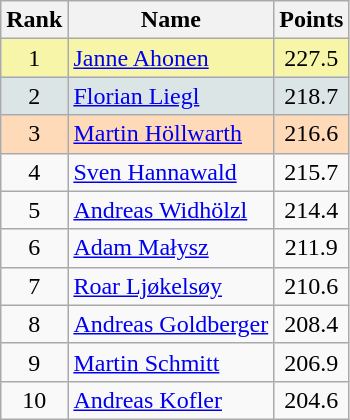<table class="wikitable sortable">
<tr>
<th align=Center>Rank</th>
<th>Name</th>
<th>Points</th>
</tr>
<tr style="background:#F7F6A8">
<td align=center>1</td>
<td> <a href='#'>Janne Ahonen</a></td>
<td align=center>227.5</td>
</tr>
<tr style="background: #DCE5E5;">
<td align=center>2</td>
<td> <a href='#'>Florian Liegl</a></td>
<td align=center>218.7</td>
</tr>
<tr style="background: #FFDAB9;">
<td align=center>3</td>
<td> <a href='#'>Martin Höllwarth</a></td>
<td align=center>216.6</td>
</tr>
<tr>
<td align=center>4</td>
<td> <a href='#'>Sven Hannawald</a></td>
<td align=center>215.7</td>
</tr>
<tr>
<td align=center>5</td>
<td> <a href='#'>Andreas Widhölzl</a></td>
<td align=center>214.4</td>
</tr>
<tr>
<td align=center>6</td>
<td> <a href='#'>Adam Małysz</a></td>
<td align=center>211.9</td>
</tr>
<tr>
<td align=center>7</td>
<td> <a href='#'>Roar Ljøkelsøy</a></td>
<td align=center>210.6</td>
</tr>
<tr>
<td align=center>8</td>
<td> <a href='#'>Andreas Goldberger</a></td>
<td align=center>208.4</td>
</tr>
<tr>
<td align=center>9</td>
<td> <a href='#'>Martin Schmitt</a></td>
<td align=center>206.9</td>
</tr>
<tr>
<td align=center>10</td>
<td> <a href='#'>Andreas Kofler</a></td>
<td align=center>204.6</td>
</tr>
</table>
